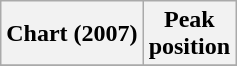<table class="wikitable plainrowheaders" style="text-align:center">
<tr>
<th scope="col">Chart (2007)</th>
<th scope="col">Peak<br>position</th>
</tr>
<tr>
</tr>
</table>
